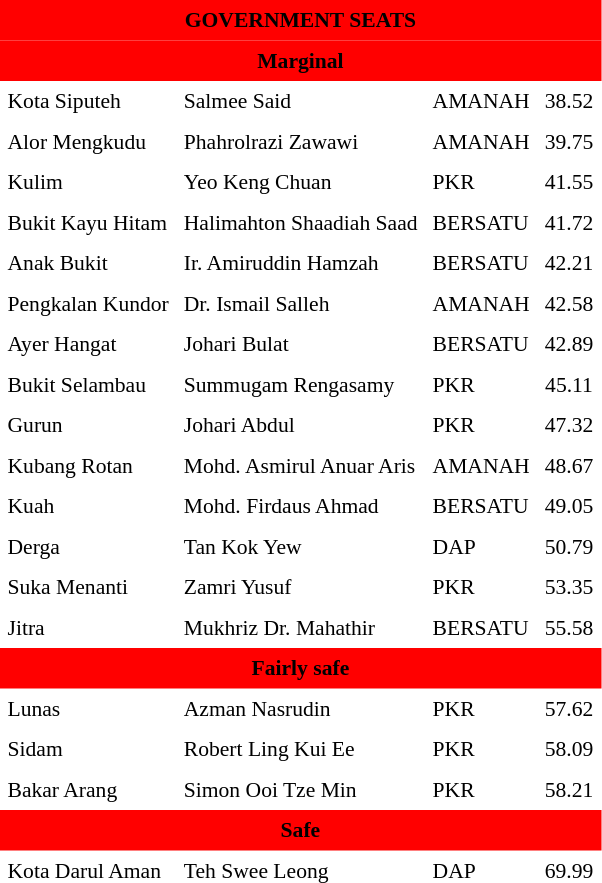<table class="toccolours" cellpadding="5" cellspacing="0" style="float:left; margin-right:.5em; margin-top:.4em; font-size:90%;">
<tr>
<td colspan="4"  style="text-align:center; background:red;"><span><strong>GOVERNMENT SEATS</strong></span></td>
</tr>
<tr>
<td colspan="4"  style="text-align:center; background:red;"><span><strong>Marginal</strong></span></td>
</tr>
<tr>
<td>Kota Siputeh</td>
<td>Salmee Said</td>
<td>AMANAH</td>
<td style="text-align:center;">38.52</td>
</tr>
<tr>
<td>Alor Mengkudu</td>
<td>Phahrolrazi Zawawi</td>
<td>AMANAH</td>
<td style="text-align:center;">39.75</td>
</tr>
<tr>
<td>Kulim</td>
<td>Yeo Keng Chuan</td>
<td>PKR</td>
<td style="text-align:center;">41.55</td>
</tr>
<tr>
<td>Bukit Kayu Hitam</td>
<td>Halimahton Shaadiah Saad</td>
<td>BERSATU</td>
<td style="text-align:center;">41.72</td>
</tr>
<tr>
<td>Anak Bukit</td>
<td>Ir. Amiruddin Hamzah</td>
<td>BERSATU</td>
<td style="text-align:center;">42.21</td>
</tr>
<tr>
<td>Pengkalan Kundor</td>
<td>Dr. Ismail Salleh</td>
<td>AMANAH</td>
<td style="text-align:center;">42.58</td>
</tr>
<tr>
<td>Ayer Hangat</td>
<td>Johari Bulat</td>
<td>BERSATU</td>
<td style="text-align:center;">42.89</td>
</tr>
<tr>
<td>Bukit Selambau</td>
<td>Summugam Rengasamy</td>
<td>PKR</td>
<td style="text-align:center;">45.11</td>
</tr>
<tr>
<td>Gurun</td>
<td>Johari Abdul</td>
<td>PKR</td>
<td style="text-align:center;">47.32</td>
</tr>
<tr>
<td>Kubang Rotan</td>
<td>Mohd. Asmirul Anuar Aris</td>
<td>AMANAH</td>
<td style="text-align:center;">48.67</td>
</tr>
<tr>
<td>Kuah</td>
<td>Mohd. Firdaus Ahmad</td>
<td>BERSATU</td>
<td style="text-align:center;">49.05</td>
</tr>
<tr>
<td>Derga</td>
<td>Tan Kok Yew</td>
<td>DAP</td>
<td style="text-align:center;">50.79</td>
</tr>
<tr>
<td>Suka Menanti</td>
<td>Zamri Yusuf</td>
<td>PKR</td>
<td style="text-align:center;">53.35</td>
</tr>
<tr>
<td>Jitra</td>
<td>Mukhriz Dr. Mahathir</td>
<td>BERSATU</td>
<td style="text-align:center;">55.58</td>
</tr>
<tr>
<td colspan="4"  style="text-align:center; background:red;"><span><strong>Fairly safe</strong></span></td>
</tr>
<tr>
<td>Lunas</td>
<td>Azman Nasrudin</td>
<td>PKR</td>
<td style="text-align:center;">57.62</td>
</tr>
<tr>
<td>Sidam</td>
<td>Robert Ling Kui Ee</td>
<td>PKR</td>
<td style="text-align:center;">58.09</td>
</tr>
<tr>
<td>Bakar Arang</td>
<td>Simon Ooi Tze Min</td>
<td>PKR</td>
<td style="text-align:center;">58.21</td>
</tr>
<tr>
<td colspan="4"  style="text-align:center; background:red;"><span><strong>Safe</strong></span></td>
</tr>
<tr>
<td>Kota Darul Aman</td>
<td>Teh Swee Leong</td>
<td>DAP</td>
<td style="text-align:center;">69.99</td>
</tr>
</table>
